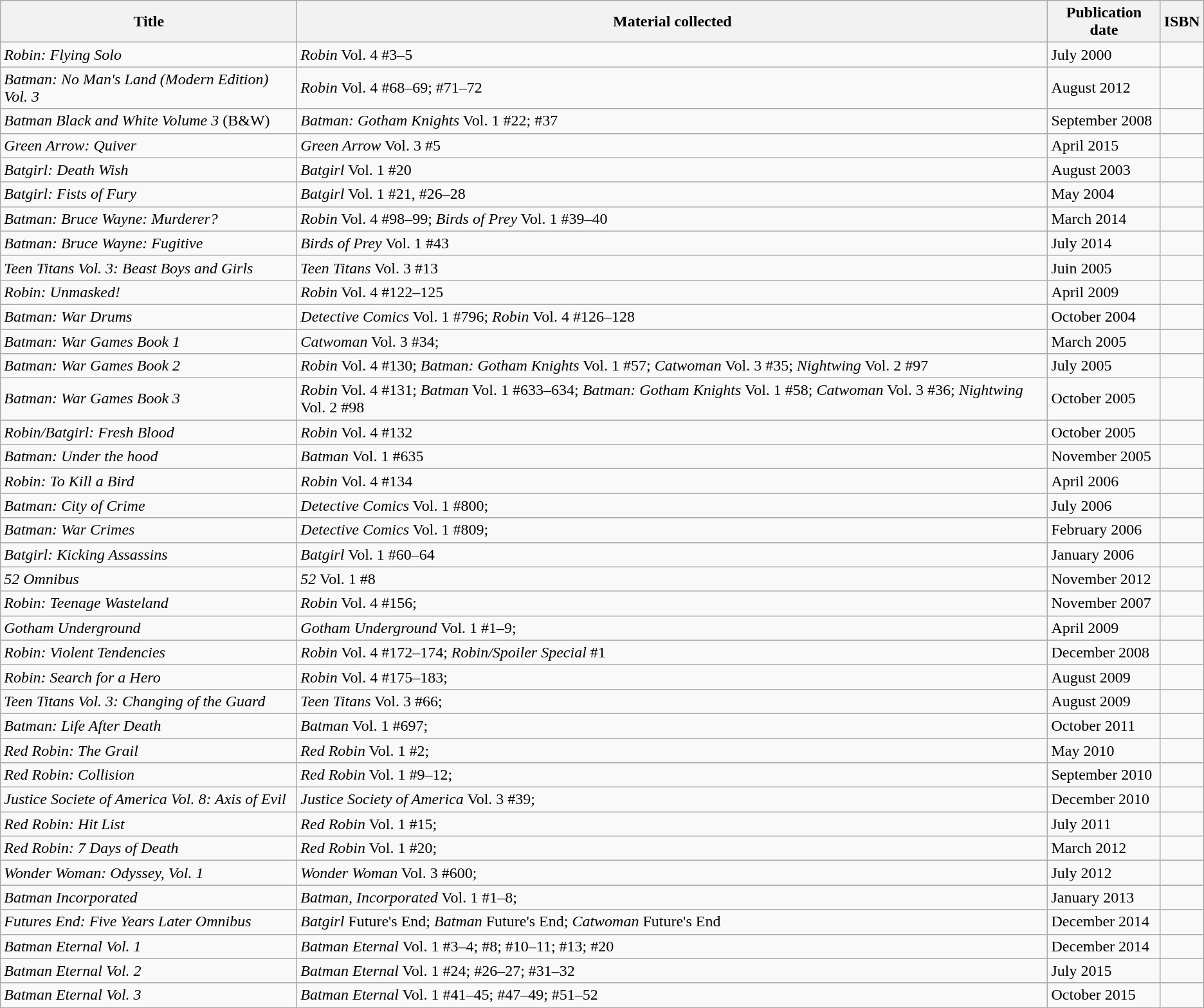<table class="wikitable sortable">
<tr>
<th>Title</th>
<th class="unsortable">Material collected</th>
<th>Publication date</th>
<th class="unsortable">ISBN</th>
</tr>
<tr>
<td><em>Robin: Flying Solo</em></td>
<td><em>Robin</em> Vol. 4 #3–5</td>
<td>July 2000</td>
<td></td>
</tr>
<tr>
<td><em>Batman: No Man's Land (Modern Edition) Vol. 3</em></td>
<td><em>Robin</em> Vol. 4 #68–69; #71–72</td>
<td>August 2012</td>
<td></td>
</tr>
<tr>
<td><em>Batman Black and White Volume 3</em> (B&W)</td>
<td><em>Batman: Gotham Knights</em> Vol. 1 #22; #37</td>
<td>September 2008</td>
<td></td>
</tr>
<tr>
<td><em>Green Arrow: Quiver</em></td>
<td><em>Green Arrow</em> Vol. 3 #5</td>
<td>April 2015</td>
<td></td>
</tr>
<tr>
<td><em>Batgirl: Death Wish</em></td>
<td><em>Batgirl</em> Vol. 1 #20</td>
<td>August 2003</td>
<td></td>
</tr>
<tr>
<td><em>Batgirl: Fists of Fury</em></td>
<td><em>Batgirl</em> Vol. 1 #21, #26–28</td>
<td>May 2004</td>
<td></td>
</tr>
<tr>
<td><em>Batman: Bruce Wayne: Murderer?</em></td>
<td><em>Robin</em> Vol. 4 #98–99; <em>Birds of Prey</em> Vol. 1 #39–40</td>
<td>March 2014</td>
<td></td>
</tr>
<tr>
<td><em>Batman: Bruce Wayne: Fugitive</em></td>
<td><em>Birds of Prey</em> Vol. 1 #43</td>
<td>July 2014</td>
<td></td>
</tr>
<tr>
<td><em>Teen Titans Vol. 3: Beast Boys and Girls</em></td>
<td><em>Teen Titans</em> Vol. 3 #13</td>
<td>Juin 2005</td>
<td></td>
</tr>
<tr>
<td><em>Robin: Unmasked!</em></td>
<td><em>Robin</em> Vol. 4 #122–125</td>
<td>April 2009</td>
<td></td>
</tr>
<tr>
<td><em>Batman: War Drums</em></td>
<td><em>Detective Comics</em> Vol. 1 #796; <em>Robin</em> Vol. 4 #126–128</td>
<td>October 2004</td>
<td></td>
</tr>
<tr>
<td><em>Batman: War Games Book 1</em></td>
<td><em>Catwoman</em> Vol. 3 #34;</td>
<td>March 2005</td>
<td></td>
</tr>
<tr>
<td><em>Batman: War Games Book 2</em></td>
<td><em>Robin</em> Vol. 4 #130; <em>Batman: Gotham Knights</em> Vol. 1 #57; <em>Catwoman</em> Vol. 3 #35; <em>Nightwing</em> Vol. 2 #97</td>
<td>July 2005</td>
<td></td>
</tr>
<tr>
<td><em>Batman: War Games Book 3</em></td>
<td><em>Robin</em> Vol. 4 #131; <em>Batman</em> Vol. 1 #633–634; <em>Batman: Gotham Knights</em> Vol. 1 #58; <em>Catwoman</em> Vol. 3 #36; <em>Nightwing</em> Vol. 2 #98</td>
<td>October 2005</td>
<td></td>
</tr>
<tr>
<td><em>Robin/Batgirl: Fresh Blood</em></td>
<td><em>Robin</em> Vol. 4 #132</td>
<td>October 2005</td>
<td></td>
</tr>
<tr>
<td><em>Batman: Under the hood</em></td>
<td><em>Batman</em> Vol. 1 #635</td>
<td>November 2005</td>
<td></td>
</tr>
<tr>
<td><em>Robin: To Kill a Bird</em></td>
<td><em>Robin</em> Vol. 4 #134</td>
<td>April 2006</td>
<td></td>
</tr>
<tr>
<td><em>Batman: City of Crime</em></td>
<td><em>Detective Comics</em> Vol. 1 #800;</td>
<td>July 2006</td>
<td></td>
</tr>
<tr>
<td><em>Batman: War Crimes</em></td>
<td><em>Detective Comics</em> Vol. 1 #809;</td>
<td>February 2006</td>
<td></td>
</tr>
<tr>
<td><em>Batgirl: Kicking Assassins</em></td>
<td><em>Batgirl</em> Vol. 1 #60–64</td>
<td>January 2006</td>
<td></td>
</tr>
<tr>
<td><em>52 Omnibus</em></td>
<td><em>52</em> Vol. 1 #8</td>
<td>November 2012</td>
<td></td>
</tr>
<tr>
<td><em>Robin: Teenage Wasteland</em></td>
<td><em>Robin</em> Vol. 4 #156;</td>
<td>November 2007</td>
<td></td>
</tr>
<tr>
<td><em>Gotham Underground</em></td>
<td><em>Gotham Underground</em> Vol. 1 #1–9;</td>
<td>April 2009</td>
<td></td>
</tr>
<tr>
<td><em>Robin: Violent Tendencies</em></td>
<td><em>Robin</em> Vol. 4 #172–174; <em>Robin/Spoiler Special</em> #1</td>
<td>December 2008</td>
<td></td>
</tr>
<tr>
<td><em>Robin: Search for a Hero</em></td>
<td><em>Robin</em> Vol. 4 #175–183;</td>
<td>August 2009</td>
<td></td>
</tr>
<tr>
<td><em>Teen Titans Vol. 3: Changing of the Guard</em></td>
<td><em>Teen Titans</em> Vol. 3 #66;</td>
<td>August 2009</td>
<td></td>
</tr>
<tr>
<td><em>Batman: Life After Death</em></td>
<td><em>Batman</em> Vol. 1 #697;</td>
<td>October 2011</td>
<td></td>
</tr>
<tr>
<td><em>Red Robin: The Grail</em></td>
<td><em>Red Robin</em> Vol. 1 #2;</td>
<td>May 2010</td>
<td></td>
</tr>
<tr>
<td><em>Red Robin: Collision</em></td>
<td><em>Red Robin</em> Vol. 1 #9–12;</td>
<td>September 2010</td>
<td></td>
</tr>
<tr>
<td><em>Justice Societe of America Vol. 8: Axis of Evil</em></td>
<td><em>Justice Society of America</em> Vol. 3 #39;</td>
<td>December 2010</td>
<td></td>
</tr>
<tr>
<td><em>Red Robin: Hit List</em></td>
<td><em>Red Robin</em> Vol. 1 #15;</td>
<td>July 2011</td>
<td></td>
</tr>
<tr>
<td><em>Red Robin: 7 Days of Death</em></td>
<td><em>Red Robin</em> Vol. 1 #20;</td>
<td>March 2012</td>
<td></td>
</tr>
<tr>
<td><em>Wonder Woman: Odyssey, Vol. 1</em></td>
<td><em>Wonder Woman</em> Vol. 3 #600;</td>
<td>July 2012</td>
<td></td>
</tr>
<tr>
<td><em>Batman Incorporated</em></td>
<td><em>Batman, Incorporated</em> Vol. 1 #1–8;</td>
<td>January 2013</td>
<td></td>
</tr>
<tr>
<td><em>Futures End: Five Years Later Omnibus</em></td>
<td><em>Batgirl</em> Future's End; <em>Batman</em> Future's End; <em>Catwoman</em> Future's End</td>
<td>December 2014</td>
<td></td>
</tr>
<tr>
<td><em>Batman Eternal Vol. 1</em></td>
<td><em>Batman Eternal</em> Vol. 1 #3–4; #8; #10–11; #13; #20</td>
<td>December 2014</td>
<td></td>
</tr>
<tr>
<td><em>Batman Eternal Vol. 2</em></td>
<td><em>Batman Eternal</em> Vol. 1 #24; #26–27; #31–32</td>
<td>July 2015</td>
<td></td>
</tr>
<tr>
<td><em>Batman Eternal Vol. 3</em></td>
<td><em>Batman Eternal</em> Vol. 1 #41–45; #47–49; #51–52</td>
<td>October 2015</td>
<td></td>
</tr>
</table>
